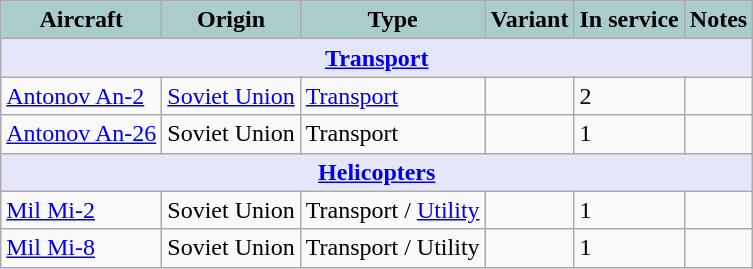<table class="wikitable">
<tr>
<th style="text-align:center; background:#acc;">Aircraft</th>
<th style="text-align: center; background:#acc;">Origin</th>
<th style="text-align:l center; background:#acc;">Type</th>
<th style="text-align:left; background:#acc;">Variant</th>
<th style="text-align:center; background:#acc;">In service</th>
<th style="text-align: center; background:#acc;">Notes</th>
</tr>
<tr>
<th style="align: center; background: lavender;" colspan="7"><a href='#'>Transport</a></th>
</tr>
<tr>
<td><a href='#'>Antonov An-2</a></td>
<td><a href='#'>Soviet Union</a></td>
<td><a href='#'>Transport</a></td>
<td></td>
<td>2</td>
</tr>
<tr>
<td><a href='#'>Antonov An-26</a></td>
<td>Soviet Union</td>
<td>Transport</td>
<td></td>
<td>1</td>
<td></td>
</tr>
<tr>
<th style="align: center; background: lavender;" colspan="7"><a href='#'>Helicopters</a></th>
</tr>
<tr>
<td><a href='#'>Mil Mi-2</a></td>
<td>Soviet Union</td>
<td>Transport / <a href='#'>Utility</a></td>
<td></td>
<td>1</td>
<td></td>
</tr>
<tr>
<td><a href='#'>Mil Mi-8</a></td>
<td>Soviet Union</td>
<td>Transport / Utility</td>
<td></td>
<td>1</td>
<td></td>
</tr>
</table>
